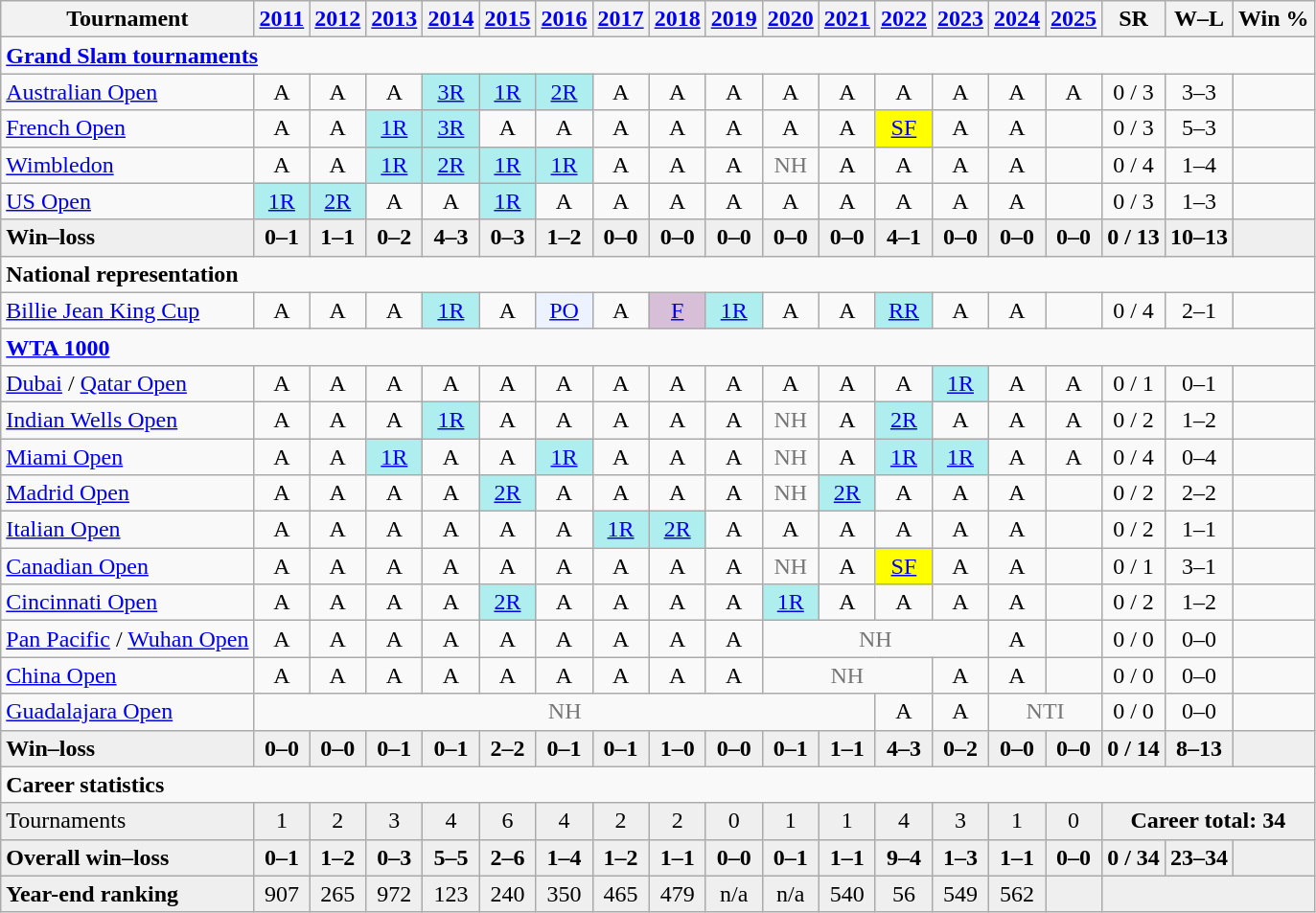<table class="wikitable" style="text-align:center">
<tr>
<th>Tournament</th>
<th><a href='#'>2011</a></th>
<th><a href='#'>2012</a></th>
<th><a href='#'>2013</a></th>
<th><a href='#'>2014</a></th>
<th><a href='#'>2015</a></th>
<th><a href='#'>2016</a></th>
<th><a href='#'>2017</a></th>
<th><a href='#'>2018</a></th>
<th><a href='#'>2019</a></th>
<th><a href='#'>2020</a></th>
<th><a href='#'>2021</a></th>
<th><a href='#'>2022</a></th>
<th><a href='#'>2023</a></th>
<th><a href='#'>2024</a></th>
<th><a href='#'>2025</a></th>
<th>SR</th>
<th>W–L</th>
<th>Win %</th>
</tr>
<tr>
<td colspan="19" align="left"><strong><a href='#'>Grand Slam tournaments</a></strong></td>
</tr>
<tr>
<td style="text-align:left"><a href='#'>Australian Open</a></td>
<td>A</td>
<td>A</td>
<td>A</td>
<td style="background:#afeeee"><a href='#'>3R</a></td>
<td style="background:#afeeee"><a href='#'>1R</a></td>
<td style="background:#afeeee"><a href='#'>2R</a></td>
<td>A</td>
<td>A</td>
<td>A</td>
<td>A</td>
<td>A</td>
<td>A</td>
<td>A</td>
<td>A</td>
<td>A</td>
<td>0 / 3</td>
<td>3–3</td>
<td></td>
</tr>
<tr>
<td style="text-align:left"><a href='#'>French Open</a></td>
<td>A</td>
<td>A</td>
<td style="background:#afeeee"><a href='#'>1R</a></td>
<td style="background:#afeeee"><a href='#'>3R</a></td>
<td>A</td>
<td>A</td>
<td>A</td>
<td>A</td>
<td>A</td>
<td>A</td>
<td>A</td>
<td style="background:yellow"><a href='#'>SF</a></td>
<td>A</td>
<td>A</td>
<td></td>
<td>0 / 3</td>
<td>5–3</td>
<td></td>
</tr>
<tr>
<td style="text-align:left"><a href='#'>Wimbledon</a></td>
<td>A</td>
<td>A</td>
<td style="background:#afeeee"><a href='#'>1R</a></td>
<td style="background:#afeeee"><a href='#'>2R</a></td>
<td style="background:#afeeee"><a href='#'>1R</a></td>
<td style="background:#afeeee"><a href='#'>1R</a></td>
<td>A</td>
<td>A</td>
<td>A</td>
<td style="color:#767676">NH</td>
<td>A</td>
<td>A</td>
<td>A</td>
<td>A</td>
<td></td>
<td>0 / 4</td>
<td>1–4</td>
<td></td>
</tr>
<tr>
<td style="text-align:left"><a href='#'>US Open</a></td>
<td style="background:#afeeee"><a href='#'>1R</a></td>
<td style="background:#afeeee"><a href='#'>2R</a></td>
<td>A</td>
<td>A</td>
<td style="background:#afeeee"><a href='#'>1R</a></td>
<td>A</td>
<td>A</td>
<td>A</td>
<td>A</td>
<td>A</td>
<td>A</td>
<td>A</td>
<td>A</td>
<td>A</td>
<td></td>
<td>0 / 3</td>
<td>1–3</td>
<td></td>
</tr>
<tr style="font-weight:bold;background:#efefef">
<td style="text-align:left">Win–loss</td>
<td>0–1</td>
<td>1–1</td>
<td>0–2</td>
<td>4–3</td>
<td>0–3</td>
<td>1–2</td>
<td>0–0</td>
<td>0–0</td>
<td>0–0</td>
<td>0–0</td>
<td>0–0</td>
<td>4–1</td>
<td>0–0</td>
<td>0–0</td>
<td>0–0</td>
<td>0 / 13</td>
<td>10–13</td>
<td></td>
</tr>
<tr>
<td align=left colspan="19"><strong>National representation</strong></td>
</tr>
<tr>
<td align=left><a href='#'>Billie Jean King Cup</a></td>
<td>A</td>
<td>A</td>
<td>A</td>
<td style="background:#afeeee"><a href='#'>1R</a></td>
<td>A</td>
<td style="background:#ecf2ff"><a href='#'>PO</a></td>
<td>A</td>
<td style="background:thistle"><a href='#'>F</a></td>
<td style="background:#afeeee"><a href='#'>1R</a></td>
<td>A</td>
<td>A</td>
<td style="background:#afeeee"><a href='#'>RR</a></td>
<td>A</td>
<td>A</td>
<td></td>
<td>0 / 4</td>
<td>2–1</td>
<td></td>
</tr>
<tr>
<td colspan="19" align="left"><strong><a href='#'>WTA 1000</a></strong></td>
</tr>
<tr>
<td align="left"><a href='#'>Dubai</a> / <a href='#'>Qatar Open</a></td>
<td>A</td>
<td>A</td>
<td>A</td>
<td>A</td>
<td>A</td>
<td>A</td>
<td>A</td>
<td>A</td>
<td>A</td>
<td>A</td>
<td>A</td>
<td>A</td>
<td style="background:#afeeee"><a href='#'>1R</a></td>
<td>A</td>
<td>A</td>
<td>0 / 1</td>
<td>0–1</td>
<td></td>
</tr>
<tr>
<td align="left"><a href='#'>Indian Wells Open</a></td>
<td>A</td>
<td>A</td>
<td>A</td>
<td style="background:#afeeee"><a href='#'>1R</a></td>
<td>A</td>
<td>A</td>
<td>A</td>
<td>A</td>
<td>A</td>
<td style="color:#767676">NH</td>
<td>A</td>
<td style="background:#afeeee"><a href='#'>2R</a></td>
<td>A</td>
<td>A</td>
<td>A</td>
<td>0 / 2</td>
<td>1–2</td>
<td></td>
</tr>
<tr>
<td align="left"><a href='#'>Miami Open</a></td>
<td>A</td>
<td>A</td>
<td style="background:#afeeee"><a href='#'>1R</a></td>
<td>A</td>
<td>A</td>
<td style="background:#afeeee"><a href='#'>1R</a></td>
<td>A</td>
<td>A</td>
<td>A</td>
<td style="color:#767676">NH</td>
<td>A</td>
<td style="background:#afeeee"><a href='#'>1R</a></td>
<td style="background:#afeeee"><a href='#'>1R</a></td>
<td>A</td>
<td>A</td>
<td>0 / 4</td>
<td>0–4</td>
<td></td>
</tr>
<tr>
<td align="left"><a href='#'>Madrid Open</a></td>
<td>A</td>
<td>A</td>
<td>A</td>
<td>A</td>
<td style="background:#afeeee"><a href='#'>2R</a></td>
<td>A</td>
<td>A</td>
<td>A</td>
<td>A</td>
<td style="color:#767676">NH</td>
<td style="background:#afeeee"><a href='#'>2R</a></td>
<td>A</td>
<td>A</td>
<td>A</td>
<td></td>
<td>0 / 2</td>
<td>2–2</td>
<td></td>
</tr>
<tr>
<td align="left"><a href='#'>Italian Open</a></td>
<td>A</td>
<td>A</td>
<td>A</td>
<td>A</td>
<td>A</td>
<td>A</td>
<td style="background:#afeeee"><a href='#'>1R</a></td>
<td style="background:#afeeee"><a href='#'>2R</a></td>
<td>A</td>
<td>A</td>
<td>A</td>
<td>A</td>
<td>A</td>
<td>A</td>
<td></td>
<td>0 / 2</td>
<td>1–1</td>
<td></td>
</tr>
<tr>
<td align="left"><a href='#'>Canadian Open</a></td>
<td>A</td>
<td>A</td>
<td>A</td>
<td>A</td>
<td>A</td>
<td>A</td>
<td>A</td>
<td>A</td>
<td>A</td>
<td style="color:#767676">NH</td>
<td>A</td>
<td style="background:yellow"><a href='#'>SF</a></td>
<td>A</td>
<td>A</td>
<td></td>
<td>0 / 1</td>
<td>3–1</td>
<td></td>
</tr>
<tr>
<td align="left"><a href='#'>Cincinnati Open</a></td>
<td>A</td>
<td>A</td>
<td>A</td>
<td>A</td>
<td style="background:#afeeee"><a href='#'>2R</a></td>
<td>A</td>
<td>A</td>
<td>A</td>
<td>A</td>
<td style="background:#afeeee"><a href='#'>1R</a></td>
<td>A</td>
<td>A</td>
<td>A</td>
<td>A</td>
<td></td>
<td>0 / 2</td>
<td>1–2</td>
<td></td>
</tr>
<tr>
<td align="left"><a href='#'>Pan Pacific</a> / <a href='#'>Wuhan Open</a></td>
<td>A</td>
<td>A</td>
<td>A</td>
<td>A</td>
<td>A</td>
<td>A</td>
<td>A</td>
<td>A</td>
<td>A</td>
<td colspan="4" style="color:#767676">NH</td>
<td>A</td>
<td></td>
<td>0 / 0</td>
<td>0–0</td>
<td></td>
</tr>
<tr>
<td align="left"><a href='#'>China Open</a></td>
<td>A</td>
<td>A</td>
<td>A</td>
<td>A</td>
<td>A</td>
<td>A</td>
<td>A</td>
<td>A</td>
<td>A</td>
<td colspan="3" style="color:#767676">NH</td>
<td>A</td>
<td>A</td>
<td></td>
<td>0 / 0</td>
<td>0–0</td>
<td></td>
</tr>
<tr>
<td align=left><a href='#'>Guadalajara Open</a></td>
<td colspan="11" style="color:#767676">NH</td>
<td>A</td>
<td>A</td>
<td colspan="2" style="color:#767676">NTI</td>
<td>0 / 0</td>
<td>0–0</td>
<td></td>
</tr>
<tr style="font-weight:bold;background:#efefef">
<td align=left>Win–loss</td>
<td>0–0</td>
<td>0–0</td>
<td>0–1</td>
<td>0–1</td>
<td>2–2</td>
<td>0–1</td>
<td>0–1</td>
<td>1–0</td>
<td>0–0</td>
<td>0–1</td>
<td>1–1</td>
<td>4–3</td>
<td>0–2</td>
<td>0–0</td>
<td>0–0</td>
<td>0 / 14</td>
<td>8–13</td>
<td></td>
</tr>
<tr>
<td colspan="19" align="left"><strong>Career statistics</strong></td>
</tr>
<tr bgcolor="efefef">
<td align="left">Tournaments</td>
<td>1</td>
<td>2</td>
<td>3</td>
<td>4</td>
<td>6</td>
<td>4</td>
<td>2</td>
<td>2</td>
<td>0</td>
<td>1</td>
<td>1</td>
<td>4</td>
<td>3</td>
<td>1</td>
<td>0</td>
<td colspan="3"><strong>Career total: 34</strong></td>
</tr>
<tr style="font-weight:bold;background:#efefef">
<td align="left">Overall win–loss</td>
<td>0–1</td>
<td>1–2</td>
<td>0–3</td>
<td>5–5</td>
<td>2–6</td>
<td>1–4</td>
<td>1–2</td>
<td>1–1</td>
<td>0–0</td>
<td>0–1</td>
<td>1–1</td>
<td>9–4</td>
<td>1–3</td>
<td>1–1</td>
<td>0–0</td>
<td>0 / 34</td>
<td>23–34</td>
<td></td>
</tr>
<tr bgcolor="efefef">
<td align="left"><strong>Year-end ranking</strong></td>
<td>907</td>
<td>265</td>
<td>972</td>
<td>123</td>
<td>240</td>
<td>350</td>
<td>465</td>
<td>479</td>
<td>n/a</td>
<td>n/a</td>
<td>540</td>
<td>56</td>
<td>549</td>
<td>562</td>
<td></td>
<td colspan="3"></td>
</tr>
</table>
